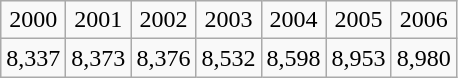<table class="wikitable" style="text-align:center">
<tr>
<td>2000</td>
<td>2001</td>
<td>2002</td>
<td>2003</td>
<td>2004</td>
<td>2005</td>
<td>2006</td>
</tr>
<tr>
<td>8,337</td>
<td>8,373</td>
<td>8,376</td>
<td>8,532</td>
<td>8,598</td>
<td>8,953</td>
<td>8,980</td>
</tr>
</table>
